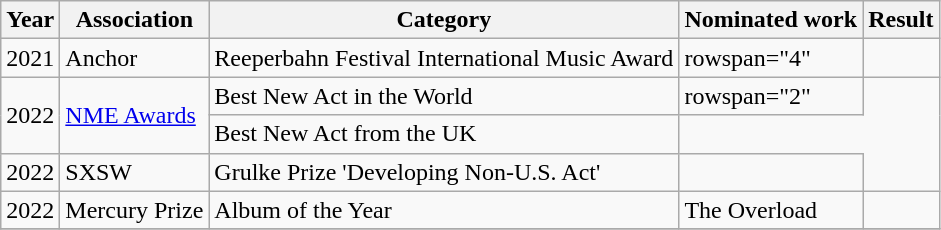<table class="wikitable plainrowheaders">
<tr>
<th>Year</th>
<th>Association</th>
<th>Category</th>
<th>Nominated work</th>
<th>Result</th>
</tr>
<tr>
<td>2021</td>
<td>Anchor</td>
<td>Reeperbahn Festival International Music Award</td>
<td>rowspan="4" </td>
<td></td>
</tr>
<tr>
<td rowspan="2">2022</td>
<td rowspan="2"><a href='#'>NME Awards</a></td>
<td>Best New Act in the World</td>
<td>rowspan="2" </td>
</tr>
<tr>
<td>Best New Act from the UK</td>
</tr>
<tr>
<td>2022</td>
<td>SXSW</td>
<td>Grulke Prize 'Developing Non-U.S. Act'</td>
<td></td>
</tr>
<tr>
<td>2022</td>
<td>Mercury Prize</td>
<td>Album of the Year</td>
<td>The Overload</td>
<td></td>
</tr>
<tr>
</tr>
</table>
